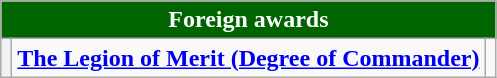<table class="wikitable">
<tr>
<th colspan="3" style="background:#006400; color:#FFFFFF; text-align:center"><strong>Foreign awards</strong></th>
</tr>
<tr>
<th><strong></strong></th>
<td><strong><a href='#'>The Legion of Merit (Degree of Commander)</a></strong></td>
<td></td>
</tr>
</table>
